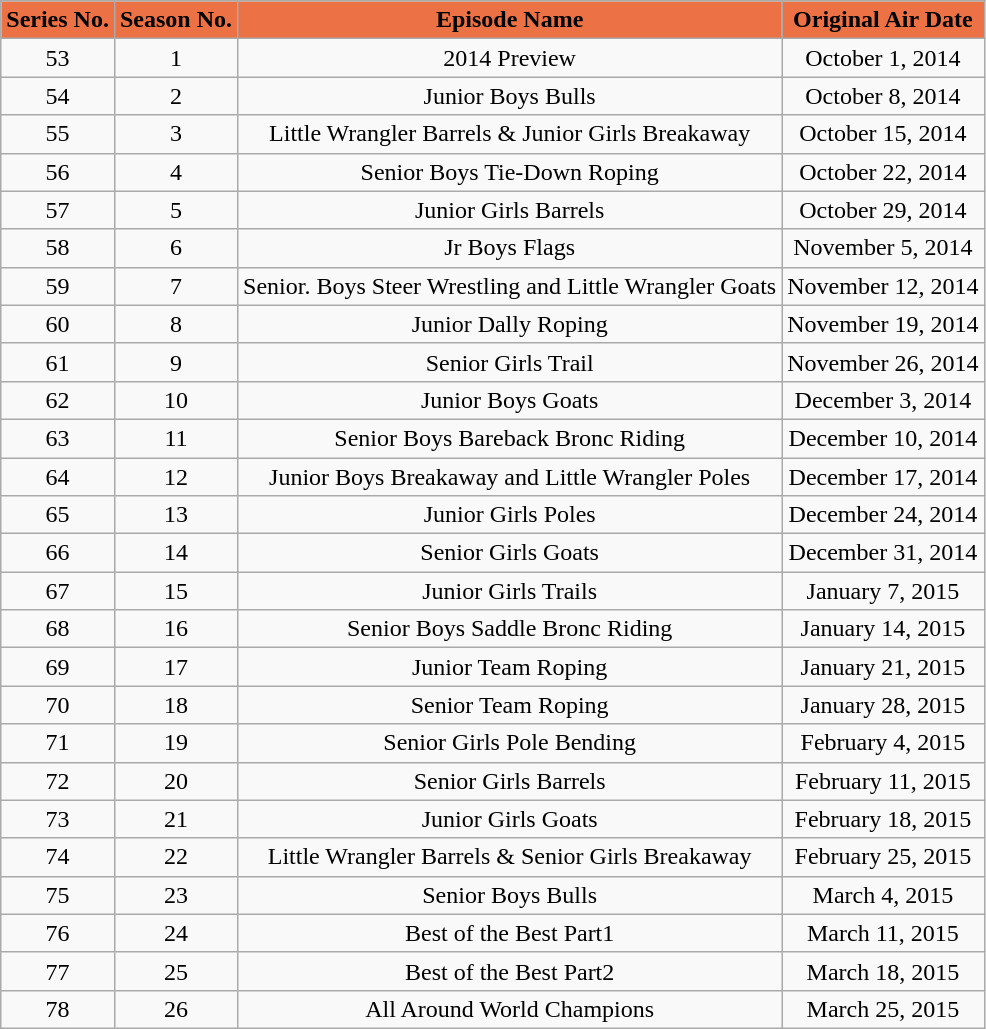<table class="wikitable" style="text-align:center">
<tr>
<th scope="col" style="background-color: #EC7144;">Series No.</th>
<th scope="col" style="background-color: #EC7144;">Season No.</th>
<th scope="col" style="background-color: #EC7144;">Episode Name</th>
<th scope="col" style="background-color: #EC7144;">Original Air Date</th>
</tr>
<tr>
<td>53</td>
<td>1</td>
<td>2014 Preview</td>
<td>October 1, 2014</td>
</tr>
<tr>
<td>54</td>
<td>2</td>
<td>Junior Boys Bulls</td>
<td>October 8, 2014</td>
</tr>
<tr>
<td>55</td>
<td>3</td>
<td>Little Wrangler Barrels & Junior Girls Breakaway</td>
<td>October 15, 2014</td>
</tr>
<tr>
<td>56</td>
<td>4</td>
<td>Senior Boys Tie-Down Roping</td>
<td>October 22, 2014</td>
</tr>
<tr>
<td>57</td>
<td>5</td>
<td>Junior Girls Barrels</td>
<td>October 29, 2014</td>
</tr>
<tr>
<td>58</td>
<td>6</td>
<td>Jr Boys Flags</td>
<td>November 5, 2014</td>
</tr>
<tr>
<td>59</td>
<td>7</td>
<td>Senior. Boys Steer Wrestling and Little Wrangler Goats</td>
<td>November 12, 2014</td>
</tr>
<tr>
<td>60</td>
<td>8</td>
<td>Junior Dally Roping</td>
<td>November 19, 2014</td>
</tr>
<tr>
<td>61</td>
<td>9</td>
<td>Senior Girls Trail</td>
<td>November 26, 2014</td>
</tr>
<tr>
<td>62</td>
<td>10</td>
<td>Junior Boys Goats</td>
<td>December 3, 2014</td>
</tr>
<tr>
<td>63</td>
<td>11</td>
<td>Senior Boys Bareback Bronc Riding</td>
<td>December 10, 2014</td>
</tr>
<tr>
<td>64</td>
<td>12</td>
<td>Junior Boys Breakaway and Little Wrangler Poles</td>
<td>December 17, 2014</td>
</tr>
<tr>
<td>65</td>
<td>13</td>
<td>Junior Girls Poles</td>
<td>December 24, 2014</td>
</tr>
<tr>
<td>66</td>
<td>14</td>
<td>Senior Girls Goats</td>
<td>December 31, 2014</td>
</tr>
<tr>
<td>67</td>
<td>15</td>
<td>Junior Girls Trails</td>
<td>January 7, 2015</td>
</tr>
<tr>
<td>68</td>
<td>16</td>
<td>Senior Boys Saddle Bronc Riding</td>
<td>January 14, 2015</td>
</tr>
<tr>
<td>69</td>
<td>17</td>
<td>Junior Team Roping</td>
<td>January 21, 2015</td>
</tr>
<tr>
<td>70</td>
<td>18</td>
<td>Senior Team Roping</td>
<td>January 28, 2015</td>
</tr>
<tr>
<td>71</td>
<td>19</td>
<td>Senior Girls Pole Bending</td>
<td>February 4, 2015</td>
</tr>
<tr>
<td>72</td>
<td>20</td>
<td>Senior Girls Barrels</td>
<td>February 11, 2015</td>
</tr>
<tr>
<td>73</td>
<td>21</td>
<td>Junior Girls Goats</td>
<td>February 18, 2015</td>
</tr>
<tr>
<td>74</td>
<td>22</td>
<td>Little Wrangler Barrels & Senior Girls Breakaway</td>
<td>February 25, 2015</td>
</tr>
<tr>
<td>75</td>
<td>23</td>
<td>Senior Boys Bulls</td>
<td>March 4, 2015</td>
</tr>
<tr>
<td>76</td>
<td>24</td>
<td>Best of the Best Part1</td>
<td>March 11, 2015</td>
</tr>
<tr>
<td>77</td>
<td>25</td>
<td>Best of the Best Part2</td>
<td>March 18, 2015</td>
</tr>
<tr>
<td>78</td>
<td>26</td>
<td>All Around World Champions</td>
<td>March 25, 2015</td>
</tr>
</table>
